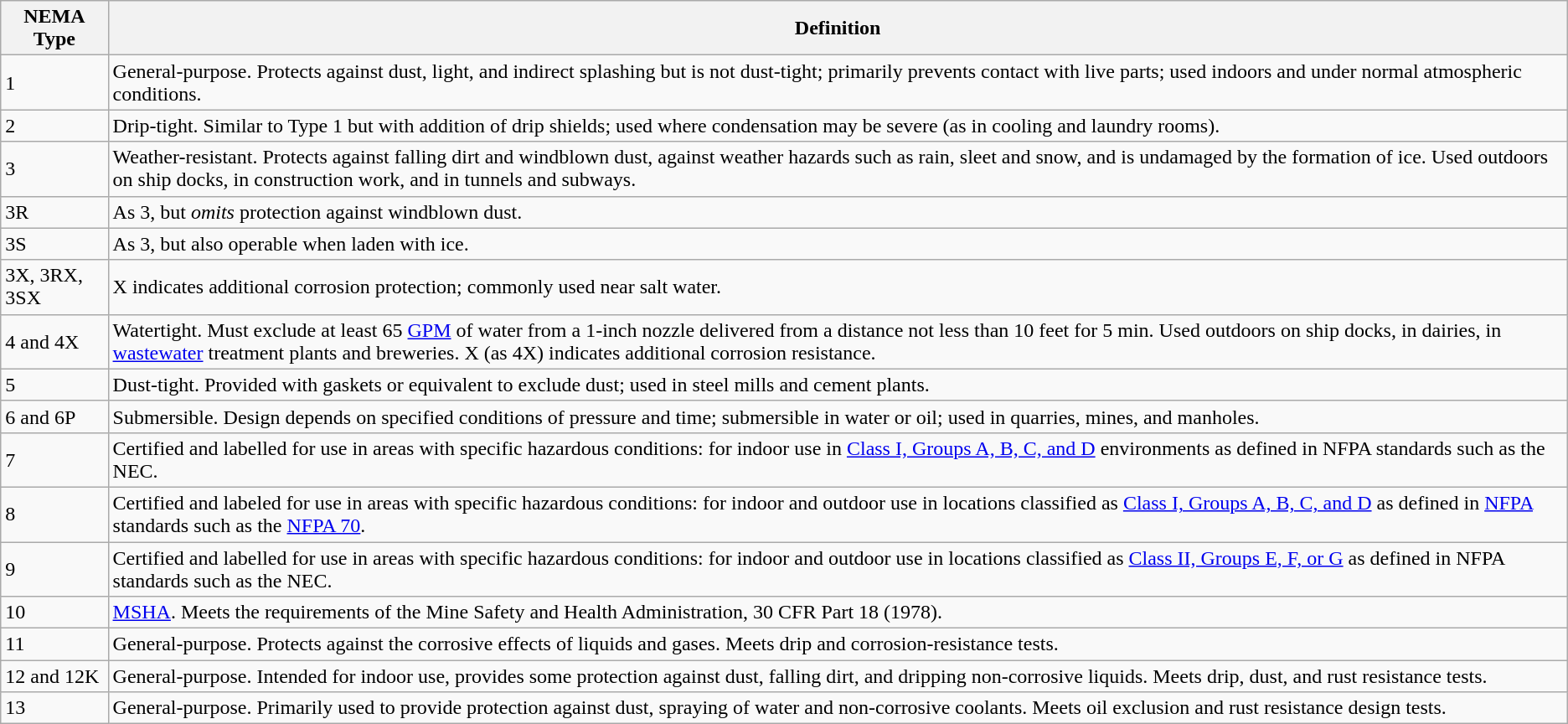<table class="wikitable">
<tr>
<th>NEMA Type</th>
<th>Definition</th>
</tr>
<tr>
<td>1</td>
<td>General-purpose. Protects against dust, light, and indirect splashing but is not dust-tight; primarily prevents contact with live parts; used indoors and under normal atmospheric conditions.</td>
</tr>
<tr>
<td>2</td>
<td>Drip-tight. Similar to Type 1 but with addition of drip shields; used where condensation may be severe (as in cooling and laundry rooms).</td>
</tr>
<tr>
<td>3</td>
<td>Weather-resistant. Protects against falling dirt and windblown dust, against weather hazards such as rain, sleet and snow, and is undamaged by the formation of ice.  Used outdoors on ship docks, in construction work, and in tunnels and subways.</td>
</tr>
<tr>
<td>3R</td>
<td>As 3, but <em>omits</em> protection against windblown dust.</td>
</tr>
<tr>
<td>3S</td>
<td>As 3, but also operable when laden with ice.</td>
</tr>
<tr>
<td>3X, 3RX, 3SX</td>
<td>X indicates additional corrosion protection; commonly used near salt water.</td>
</tr>
<tr>
<td>4 and 4X</td>
<td>Watertight. Must exclude at least 65 <a href='#'>GPM</a> of water from a 1-inch nozzle delivered from a distance not less than 10 feet for 5 min. Used outdoors on ship docks, in dairies, in <a href='#'>wastewater</a> treatment plants and breweries. X (as 4X) indicates additional corrosion resistance.</td>
</tr>
<tr>
<td>5</td>
<td>Dust-tight. Provided with gaskets or equivalent to exclude dust; used in steel mills and cement plants.</td>
</tr>
<tr>
<td>6 and 6P</td>
<td>Submersible. Design depends on specified conditions of pressure and time; submersible in water or oil; used in quarries, mines, and manholes.</td>
</tr>
<tr>
<td>7</td>
<td>Certified and labelled for use in areas with specific hazardous conditions: for indoor use in <a href='#'>Class I, Groups A, B, C, and D</a> environments as defined in NFPA standards such as the NEC.</td>
</tr>
<tr>
<td>8</td>
<td>Certified and labeled for use in areas with specific hazardous conditions: for indoor and outdoor use in locations classified as <a href='#'>Class I, Groups A, B, C, and D</a> as defined in <a href='#'>NFPA</a> standards such as the <a href='#'>NFPA 70</a>.</td>
</tr>
<tr>
<td>9</td>
<td>Certified and labelled for use in areas with specific hazardous conditions: for indoor and outdoor use in locations classified as <a href='#'>Class II, Groups E, F, or G</a> as defined in NFPA standards such as the NEC.</td>
</tr>
<tr>
<td>10</td>
<td><a href='#'>MSHA</a>. Meets the requirements of the Mine Safety and Health Administration, 30 CFR Part 18 (1978).</td>
</tr>
<tr>
<td>11</td>
<td>General-purpose. Protects against the corrosive effects of liquids and gases. Meets drip and corrosion-resistance tests.</td>
</tr>
<tr>
<td>12 and 12K</td>
<td>General-purpose. Intended for indoor use, provides some protection against dust, falling dirt, and dripping non-corrosive liquids. Meets drip, dust, and rust resistance tests.</td>
</tr>
<tr>
<td>13</td>
<td>General-purpose. Primarily used to provide protection against dust, spraying of water and non-corrosive coolants. Meets oil exclusion and rust resistance design tests.</td>
</tr>
</table>
